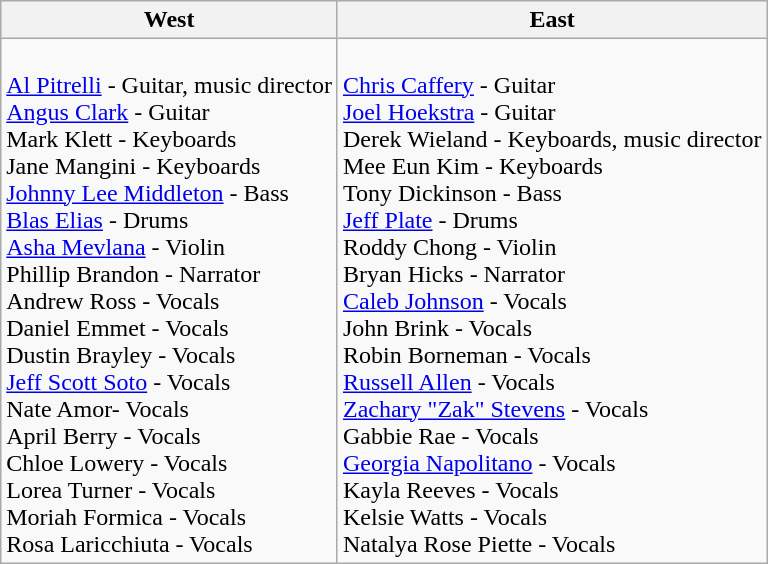<table class="wikitable">
<tr>
<th>West</th>
<th>East</th>
</tr>
<tr>
<td><br><a href='#'>Al Pitrelli</a> - Guitar, music director<br>
<a href='#'>Angus Clark</a> - Guitar<br>
Mark Klett - Keyboards<br>
Jane Mangini - Keyboards<br>
<a href='#'>Johnny Lee Middleton</a> - Bass<br>
<a href='#'>Blas Elias</a> - Drums<br>
<a href='#'>Asha Mevlana</a> - Violin<br>
Phillip Brandon - Narrator<br>
Andrew Ross - Vocals<br>
Daniel Emmet - Vocals<br>
Dustin Brayley - Vocals<br>
<a href='#'>Jeff Scott Soto</a> - Vocals<br>
Nate Amor- Vocals<br>
April Berry - Vocals<br> 
Chloe Lowery - Vocals<br> 
Lorea Turner - Vocals<br>
Moriah Formica - Vocals<br>
Rosa Laricchiuta - Vocals<br></td>
<td><br><a href='#'>Chris Caffery</a> - Guitar<br>
<a href='#'>Joel Hoekstra</a> - Guitar<br>
Derek Wieland - Keyboards, music director<br>
Mee Eun Kim - Keyboards<br>
Tony Dickinson - Bass<br>
<a href='#'>Jeff Plate</a> - Drums<br>
Roddy Chong - Violin<br>
Bryan Hicks - Narrator<br>
<a href='#'>Caleb Johnson</a> - Vocals<br>
John Brink - Vocals<br>
Robin Borneman - Vocals<br>
<a href='#'>Russell Allen</a> - Vocals<br>
<a href='#'>Zachary "Zak" Stevens</a> - Vocals<br>
Gabbie Rae - Vocals<br>
<a href='#'>Georgia Napolitano</a> - Vocals<br>
Kayla Reeves - Vocals<br>
Kelsie Watts - Vocals<br>
Natalya Rose Piette - Vocals<br></td>
</tr>
</table>
